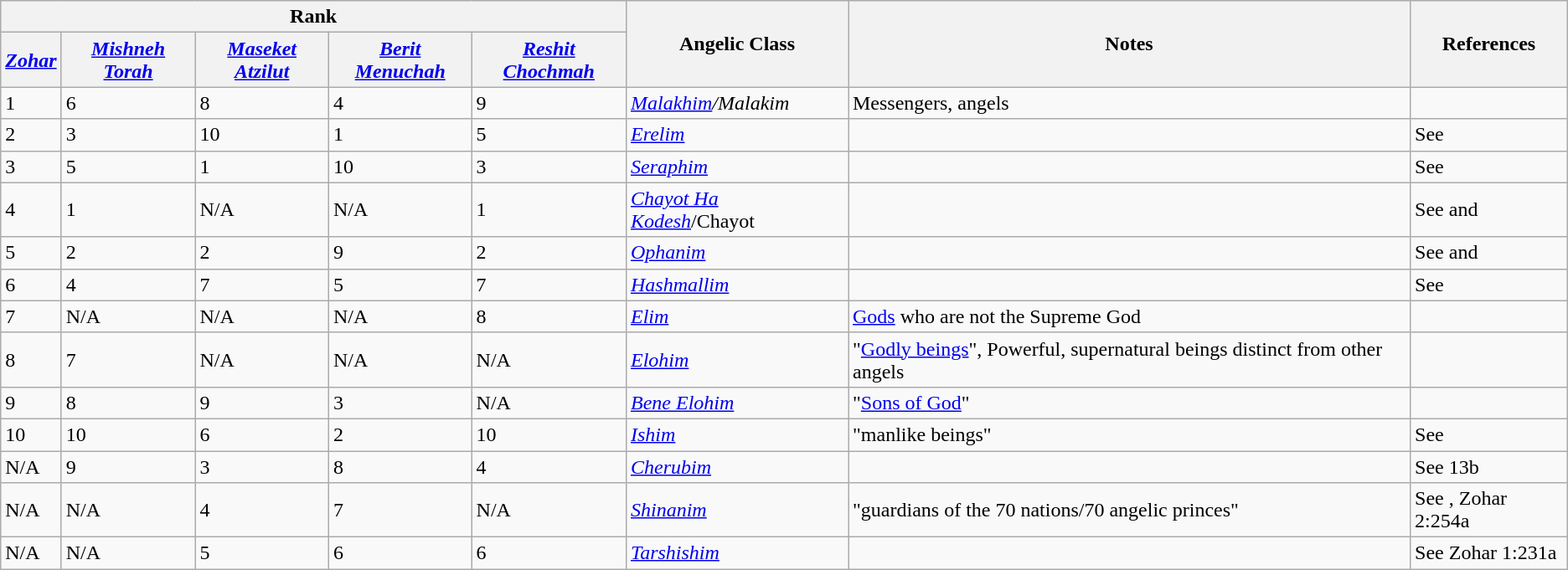<table class="wikitable sortable">
<tr>
<th colspan="5">Rank</th>
<th rowspan="2">Angelic Class</th>
<th rowspan="2">Notes</th>
<th rowspan="2">References</th>
</tr>
<tr>
<th><em><a href='#'>Zohar</a></em></th>
<th><em><a href='#'>Mishneh Torah</a></em></th>
<th><em><a href='#'>Maseket Atzilut</a></em></th>
<th><em><a href='#'>Berit Menuchah</a></em></th>
<th><em><a href='#'>Reshit Chochmah</a></em></th>
</tr>
<tr>
<td>1</td>
<td>6</td>
<td>8</td>
<td>4</td>
<td>9</td>
<td><em><a href='#'>Malakhim</a>/Malakim</em></td>
<td>Messengers, angels</td>
<td></td>
</tr>
<tr>
<td>2</td>
<td>3</td>
<td>10</td>
<td>1</td>
<td>5</td>
<td><em><a href='#'>Erelim</a></em></td>
<td></td>
<td>See </td>
</tr>
<tr>
<td>3</td>
<td>5</td>
<td>1</td>
<td>10</td>
<td>3</td>
<td><em><a href='#'>Seraphim</a></em></td>
<td></td>
<td>See </td>
</tr>
<tr>
<td>4</td>
<td>1</td>
<td>N/A</td>
<td>N/A</td>
<td>1</td>
<td><em><a href='#'>Chayot Ha Kodesh</a></em>/Chayot</td>
<td></td>
<td>See  and </td>
</tr>
<tr>
<td>5</td>
<td>2</td>
<td>2</td>
<td>9</td>
<td>2</td>
<td><em><a href='#'>Ophanim</a></em></td>
<td></td>
<td>See  and </td>
</tr>
<tr>
<td>6</td>
<td>4</td>
<td>7</td>
<td>5</td>
<td>7</td>
<td><em><a href='#'>Hashmallim</a></em></td>
<td></td>
<td>See </td>
</tr>
<tr>
<td>7</td>
<td>N/A</td>
<td>N/A</td>
<td>N/A</td>
<td>8</td>
<td><em><a href='#'>Elim</a></em></td>
<td><a href='#'>Gods</a> who are not the Supreme God</td>
<td></td>
</tr>
<tr>
<td>8</td>
<td>7</td>
<td>N/A</td>
<td>N/A</td>
<td>N/A</td>
<td><em><a href='#'>Elohim</a></em></td>
<td>"<a href='#'>Godly beings</a>", Powerful, supernatural beings distinct from other angels</td>
<td></td>
</tr>
<tr>
<td>9</td>
<td>8</td>
<td>9</td>
<td>3</td>
<td>N/A</td>
<td><em><a href='#'>Bene Elohim</a></em></td>
<td>"<a href='#'>Sons of God</a>"</td>
<td></td>
</tr>
<tr>
<td>10</td>
<td>10</td>
<td>6</td>
<td>2</td>
<td>10</td>
<td><em><a href='#'>Ishim</a></em></td>
<td>"manlike beings"</td>
<td>See  </td>
</tr>
<tr>
<td>N/A</td>
<td>9</td>
<td>3</td>
<td>8</td>
<td>4</td>
<td><em><a href='#'>Cherubim</a></em></td>
<td></td>
<td>See  13b</td>
</tr>
<tr>
<td>N/A</td>
<td>N/A</td>
<td>4</td>
<td>7</td>
<td>N/A</td>
<td><a href='#'><em>Shinanim</em></a></td>
<td>"guardians of the 70 nations/70 angelic princes"</td>
<td>See , Zohar 2:254a</td>
</tr>
<tr>
<td>N/A</td>
<td>N/A</td>
<td>5</td>
<td>6</td>
<td>6</td>
<td><a href='#'><em>Tarshishim</em></a></td>
<td></td>
<td>See Zohar 1:231a</td>
</tr>
</table>
